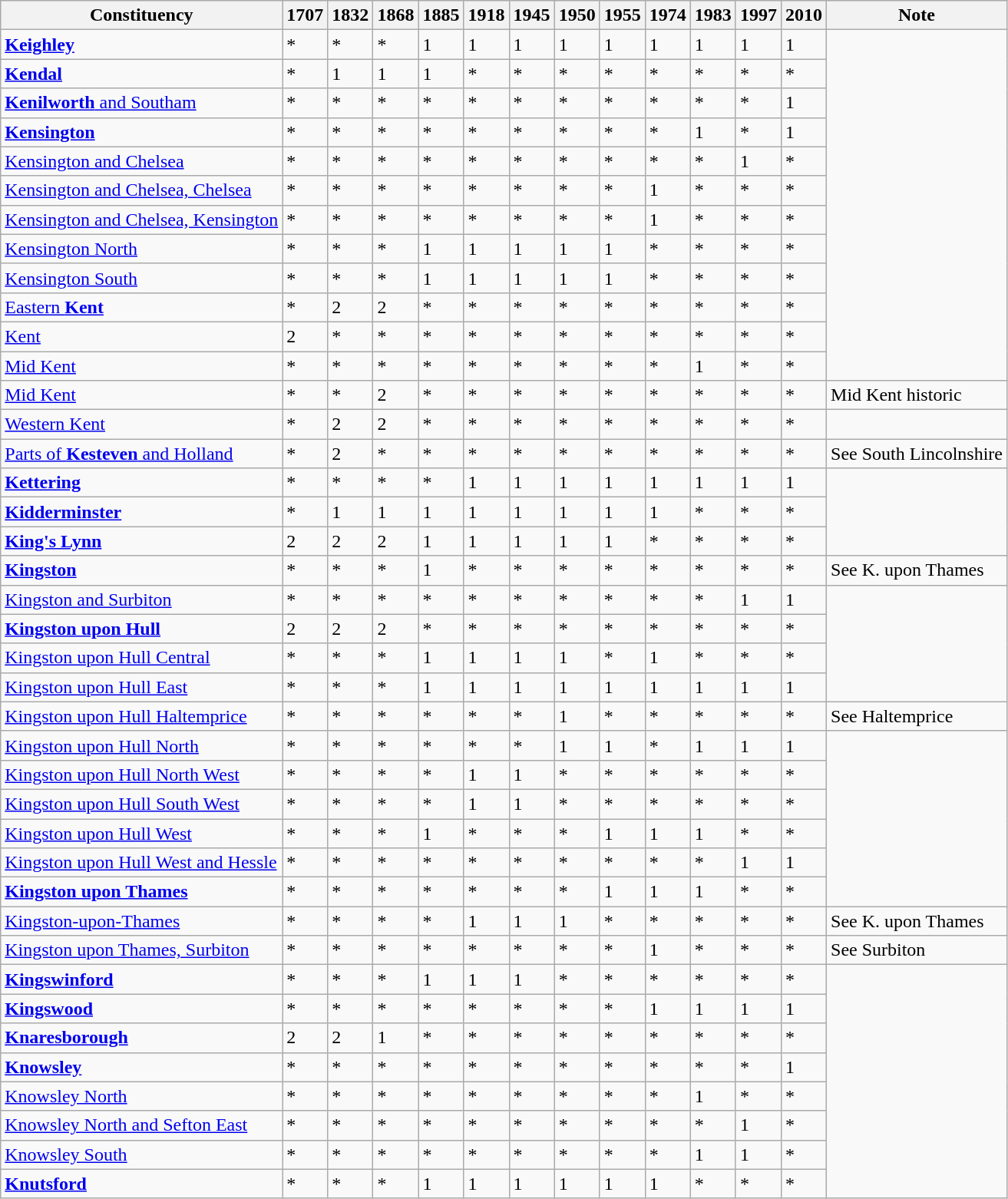<table class="wikitable">
<tr>
<th>Constituency</th>
<th>1707</th>
<th>1832</th>
<th>1868</th>
<th>1885</th>
<th>1918</th>
<th>1945</th>
<th>1950</th>
<th>1955</th>
<th>1974</th>
<th>1983</th>
<th>1997</th>
<th>2010</th>
<th>Note</th>
</tr>
<tr>
<td><strong><a href='#'>Keighley</a></strong></td>
<td>*</td>
<td>*</td>
<td>*</td>
<td>1</td>
<td>1</td>
<td>1</td>
<td>1</td>
<td>1</td>
<td>1</td>
<td>1</td>
<td>1</td>
<td>1</td>
</tr>
<tr>
<td><strong><a href='#'>Kendal</a></strong></td>
<td>*</td>
<td>1</td>
<td>1</td>
<td>1</td>
<td>*</td>
<td>*</td>
<td>*</td>
<td>*</td>
<td>*</td>
<td>*</td>
<td>*</td>
<td>*</td>
</tr>
<tr>
<td><a href='#'><strong>Kenilworth</strong> and Southam</a></td>
<td>*</td>
<td>*</td>
<td>*</td>
<td>*</td>
<td>*</td>
<td>*</td>
<td>*</td>
<td>*</td>
<td>*</td>
<td>*</td>
<td>*</td>
<td>1</td>
</tr>
<tr>
<td><strong><a href='#'>Kensington</a></strong></td>
<td>*</td>
<td>*</td>
<td>*</td>
<td>*</td>
<td>*</td>
<td>*</td>
<td>*</td>
<td>*</td>
<td>*</td>
<td>1</td>
<td>*</td>
<td>1</td>
</tr>
<tr>
<td><a href='#'>Kensington and Chelsea</a></td>
<td>*</td>
<td>*</td>
<td>*</td>
<td>*</td>
<td>*</td>
<td>*</td>
<td>*</td>
<td>*</td>
<td>*</td>
<td>*</td>
<td>1</td>
<td>*</td>
</tr>
<tr>
<td><a href='#'>Kensington and Chelsea, Chelsea</a></td>
<td>*</td>
<td>*</td>
<td>*</td>
<td>*</td>
<td>*</td>
<td>*</td>
<td>*</td>
<td>*</td>
<td>1</td>
<td>*</td>
<td>*</td>
<td>*</td>
</tr>
<tr>
<td><a href='#'>Kensington and Chelsea, Kensington</a></td>
<td>*</td>
<td>*</td>
<td>*</td>
<td>*</td>
<td>*</td>
<td>*</td>
<td>*</td>
<td>*</td>
<td>1</td>
<td>*</td>
<td>*</td>
<td>*</td>
</tr>
<tr>
<td><a href='#'>Kensington North</a></td>
<td>*</td>
<td>*</td>
<td>*</td>
<td>1</td>
<td>1</td>
<td>1</td>
<td>1</td>
<td>1</td>
<td>*</td>
<td>*</td>
<td>*</td>
<td>*</td>
</tr>
<tr>
<td><a href='#'>Kensington South</a></td>
<td>*</td>
<td>*</td>
<td>*</td>
<td>1</td>
<td>1</td>
<td>1</td>
<td>1</td>
<td>1</td>
<td>*</td>
<td>*</td>
<td>*</td>
<td>*</td>
</tr>
<tr>
<td><a href='#'>Eastern <strong>Kent</strong></a></td>
<td>*</td>
<td>2</td>
<td>2</td>
<td>*</td>
<td>*</td>
<td>*</td>
<td>*</td>
<td>*</td>
<td>*</td>
<td>*</td>
<td>*</td>
<td>*</td>
</tr>
<tr>
<td><a href='#'>Kent</a></td>
<td>2</td>
<td>*</td>
<td>*</td>
<td>*</td>
<td>*</td>
<td>*</td>
<td>*</td>
<td>*</td>
<td>*</td>
<td>*</td>
<td>*</td>
<td>*</td>
</tr>
<tr>
<td><a href='#'>Mid Kent</a></td>
<td>*</td>
<td>*</td>
<td>*</td>
<td>*</td>
<td>*</td>
<td>*</td>
<td>*</td>
<td>*</td>
<td>*</td>
<td>1</td>
<td>*</td>
<td>*</td>
</tr>
<tr>
<td><a href='#'>Mid Kent</a></td>
<td>*</td>
<td>*</td>
<td>2</td>
<td>*</td>
<td>*</td>
<td>*</td>
<td>*</td>
<td>*</td>
<td>*</td>
<td>*</td>
<td>*</td>
<td>*</td>
<td>Mid Kent historic</td>
</tr>
<tr>
<td><a href='#'>Western Kent</a></td>
<td>*</td>
<td>2</td>
<td>2</td>
<td>*</td>
<td>*</td>
<td>*</td>
<td>*</td>
<td>*</td>
<td>*</td>
<td>*</td>
<td>*</td>
<td>*</td>
</tr>
<tr>
<td><a href='#'>Parts of <strong>Kesteven</strong> and Holland</a></td>
<td>*</td>
<td>2</td>
<td>*</td>
<td>*</td>
<td>*</td>
<td>*</td>
<td>*</td>
<td>*</td>
<td>*</td>
<td>*</td>
<td>*</td>
<td>*</td>
<td>See South Lincolnshire</td>
</tr>
<tr>
<td><strong><a href='#'>Kettering</a></strong></td>
<td>*</td>
<td>*</td>
<td>*</td>
<td>*</td>
<td>1</td>
<td>1</td>
<td>1</td>
<td>1</td>
<td>1</td>
<td>1</td>
<td>1</td>
<td>1</td>
</tr>
<tr>
<td><strong><a href='#'>Kidderminster</a></strong></td>
<td>*</td>
<td>1</td>
<td>1</td>
<td>1</td>
<td>1</td>
<td>1</td>
<td>1</td>
<td>1</td>
<td>1</td>
<td>*</td>
<td>*</td>
<td>*</td>
</tr>
<tr>
<td><strong><a href='#'>King's Lynn</a></strong></td>
<td>2</td>
<td>2</td>
<td>2</td>
<td>1</td>
<td>1</td>
<td>1</td>
<td>1</td>
<td>1</td>
<td>*</td>
<td>*</td>
<td>*</td>
<td>*</td>
</tr>
<tr>
<td><strong><a href='#'>Kingston</a></strong></td>
<td>*</td>
<td>*</td>
<td>*</td>
<td>1</td>
<td>*</td>
<td>*</td>
<td>*</td>
<td>*</td>
<td>*</td>
<td>*</td>
<td>*</td>
<td>*</td>
<td>See K. upon Thames</td>
</tr>
<tr>
<td><a href='#'>Kingston and Surbiton</a></td>
<td>*</td>
<td>*</td>
<td>*</td>
<td>*</td>
<td>*</td>
<td>*</td>
<td>*</td>
<td>*</td>
<td>*</td>
<td>*</td>
<td>1</td>
<td>1</td>
</tr>
<tr>
<td><strong><a href='#'>Kingston upon Hull</a></strong></td>
<td>2</td>
<td>2</td>
<td>2</td>
<td>*</td>
<td>*</td>
<td>*</td>
<td>*</td>
<td>*</td>
<td>*</td>
<td>*</td>
<td>*</td>
<td>*</td>
</tr>
<tr>
<td><a href='#'>Kingston upon Hull Central</a></td>
<td>*</td>
<td>*</td>
<td>*</td>
<td>1</td>
<td>1</td>
<td>1</td>
<td>1</td>
<td>*</td>
<td>1</td>
<td>*</td>
<td>*</td>
<td>*</td>
</tr>
<tr>
<td><a href='#'>Kingston upon Hull East</a></td>
<td>*</td>
<td>*</td>
<td>*</td>
<td>1</td>
<td>1</td>
<td>1</td>
<td>1</td>
<td>1</td>
<td>1</td>
<td>1</td>
<td>1</td>
<td>1</td>
</tr>
<tr>
<td><a href='#'>Kingston upon Hull Haltemprice</a></td>
<td>*</td>
<td>*</td>
<td>*</td>
<td>*</td>
<td>*</td>
<td>*</td>
<td>1</td>
<td>*</td>
<td>*</td>
<td>*</td>
<td>*</td>
<td>*</td>
<td>See Haltemprice</td>
</tr>
<tr>
<td><a href='#'>Kingston upon Hull North</a></td>
<td>*</td>
<td>*</td>
<td>*</td>
<td>*</td>
<td>*</td>
<td>*</td>
<td>1</td>
<td>1</td>
<td>*</td>
<td>1</td>
<td>1</td>
<td>1</td>
</tr>
<tr>
<td><a href='#'>Kingston upon Hull North West</a></td>
<td>*</td>
<td>*</td>
<td>*</td>
<td>*</td>
<td>1</td>
<td>1</td>
<td>*</td>
<td>*</td>
<td>*</td>
<td>*</td>
<td>*</td>
<td>*</td>
</tr>
<tr>
<td><a href='#'>Kingston upon Hull South West</a></td>
<td>*</td>
<td>*</td>
<td>*</td>
<td>*</td>
<td>1</td>
<td>1</td>
<td>*</td>
<td>*</td>
<td>*</td>
<td>*</td>
<td>*</td>
<td>*</td>
</tr>
<tr>
<td><a href='#'>Kingston upon Hull West</a></td>
<td>*</td>
<td>*</td>
<td>*</td>
<td>1</td>
<td>*</td>
<td>*</td>
<td>*</td>
<td>1</td>
<td>1</td>
<td>1</td>
<td>*</td>
<td>*</td>
</tr>
<tr>
<td><a href='#'>Kingston upon Hull West and Hessle</a></td>
<td>*</td>
<td>*</td>
<td>*</td>
<td>*</td>
<td>*</td>
<td>*</td>
<td>*</td>
<td>*</td>
<td>*</td>
<td>*</td>
<td>1</td>
<td>1</td>
</tr>
<tr>
<td><strong><a href='#'>Kingston upon Thames</a></strong></td>
<td>*</td>
<td>*</td>
<td>*</td>
<td>*</td>
<td>*</td>
<td>*</td>
<td>*</td>
<td>1</td>
<td>1</td>
<td>1</td>
<td>*</td>
<td>*</td>
</tr>
<tr>
<td><a href='#'>Kingston-upon-Thames</a></td>
<td>*</td>
<td>*</td>
<td>*</td>
<td>*</td>
<td>1</td>
<td>1</td>
<td>1</td>
<td>*</td>
<td>*</td>
<td>*</td>
<td>*</td>
<td>*</td>
<td>See K. upon Thames</td>
</tr>
<tr>
<td><a href='#'>Kingston upon Thames, Surbiton</a></td>
<td>*</td>
<td>*</td>
<td>*</td>
<td>*</td>
<td>*</td>
<td>*</td>
<td>*</td>
<td>*</td>
<td>1</td>
<td>*</td>
<td>*</td>
<td>*</td>
<td>See Surbiton</td>
</tr>
<tr>
<td><strong><a href='#'>Kingswinford</a></strong></td>
<td>*</td>
<td>*</td>
<td>*</td>
<td>1</td>
<td>1</td>
<td>1</td>
<td>*</td>
<td>*</td>
<td>*</td>
<td>*</td>
<td>*</td>
<td>*</td>
</tr>
<tr>
<td><strong><a href='#'>Kingswood</a></strong></td>
<td>*</td>
<td>*</td>
<td>*</td>
<td>*</td>
<td>*</td>
<td>*</td>
<td>*</td>
<td>*</td>
<td>1</td>
<td>1</td>
<td>1</td>
<td>1</td>
</tr>
<tr>
<td><strong><a href='#'>Knaresborough</a></strong></td>
<td>2</td>
<td>2</td>
<td>1</td>
<td>*</td>
<td>*</td>
<td>*</td>
<td>*</td>
<td>*</td>
<td>*</td>
<td>*</td>
<td>*</td>
<td>*</td>
</tr>
<tr>
<td><strong><a href='#'>Knowsley</a></strong></td>
<td>*</td>
<td>*</td>
<td>*</td>
<td>*</td>
<td>*</td>
<td>*</td>
<td>*</td>
<td>*</td>
<td>*</td>
<td>*</td>
<td>*</td>
<td>1</td>
</tr>
<tr>
<td><a href='#'>Knowsley North</a></td>
<td>*</td>
<td>*</td>
<td>*</td>
<td>*</td>
<td>*</td>
<td>*</td>
<td>*</td>
<td>*</td>
<td>*</td>
<td>1</td>
<td>*</td>
<td>*</td>
</tr>
<tr>
<td><a href='#'>Knowsley North and Sefton East</a></td>
<td>*</td>
<td>*</td>
<td>*</td>
<td>*</td>
<td>*</td>
<td>*</td>
<td>*</td>
<td>*</td>
<td>*</td>
<td>*</td>
<td>1</td>
<td>*</td>
</tr>
<tr>
<td><a href='#'>Knowsley South</a></td>
<td>*</td>
<td>*</td>
<td>*</td>
<td>*</td>
<td>*</td>
<td>*</td>
<td>*</td>
<td>*</td>
<td>*</td>
<td>1</td>
<td>1</td>
<td>*</td>
</tr>
<tr>
<td><strong><a href='#'>Knutsford</a></strong></td>
<td>*</td>
<td>*</td>
<td>*</td>
<td>1</td>
<td>1</td>
<td>1</td>
<td>1</td>
<td>1</td>
<td>1</td>
<td>*</td>
<td>*</td>
<td>*</td>
</tr>
</table>
